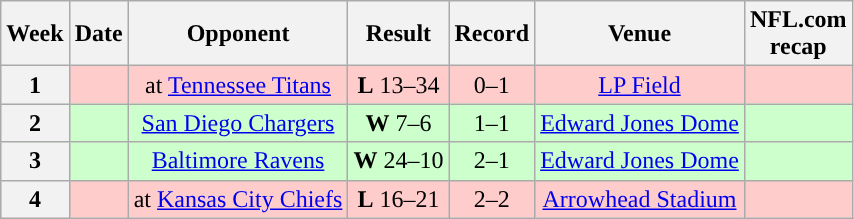<table class="wikitable" style="text-align:center">
<tr>
<th>Week</th>
<th>Date</th>
<th>Opponent</th>
<th>Result</th>
<th>Record</th>
<th>Venue</th>
<th>NFL.com<br>recap</th>
</tr>
<tr style="background: #fcc">
<th>1</th>
<td></td>
<td>at <a href='#'>Tennessee Titans</a></td>
<td><strong>L</strong> 13–34</td>
<td>0–1</td>
<td><a href='#'>LP Field</a></td>
<td></td>
</tr>
<tr style="background: #cfc;">
<th>2</th>
<td></td>
<td><a href='#'>San Diego Chargers</a></td>
<td><strong>W</strong> 7–6</td>
<td>1–1</td>
<td><a href='#'>Edward Jones Dome</a></td>
<td></td>
</tr>
<tr style="background: #cfc;">
<th>3</th>
<td></td>
<td><a href='#'>Baltimore Ravens</a></td>
<td><strong>W</strong> 24–10</td>
<td>2–1</td>
<td><a href='#'>Edward Jones Dome</a></td>
<td></td>
</tr>
<tr style="background: #fcc;">
<th>4</th>
<td></td>
<td>at <a href='#'>Kansas City Chiefs</a></td>
<td><strong>L</strong> 16–21</td>
<td>2–2</td>
<td><a href='#'>Arrowhead Stadium</a></td>
<td></td>
</tr>
</table>
